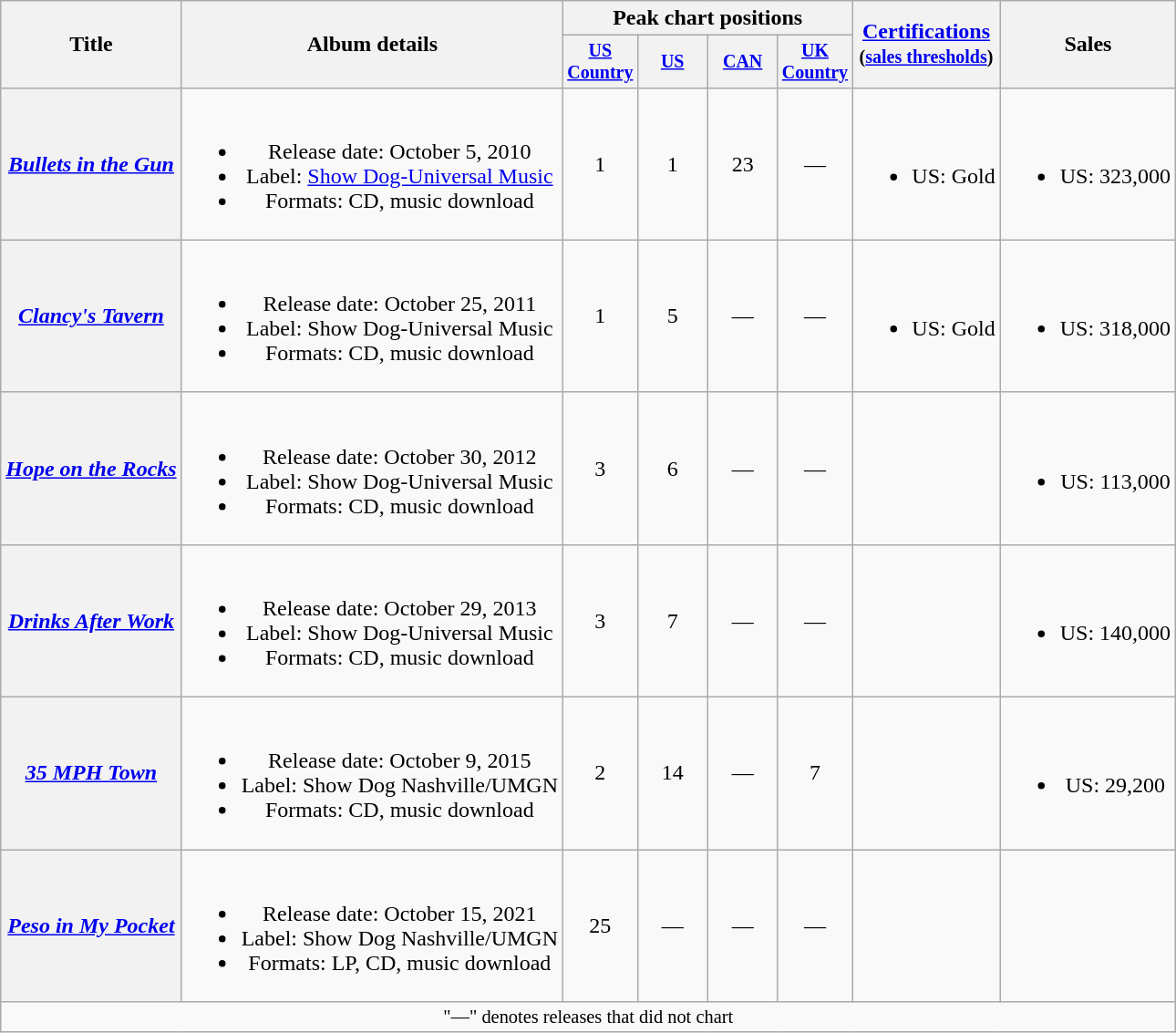<table class="wikitable plainrowheaders" style="text-align:center;">
<tr>
<th scope="col" rowspan="2">Title</th>
<th scope="col" rowspan="2">Album details</th>
<th scope="col" colspan="4">Peak chart positions</th>
<th scope="col" rowspan="2"><a href='#'>Certifications</a><br><small>(<a href='#'>sales thresholds</a>)</small></th>
<th scope="col" rowspan="2">Sales</th>
</tr>
<tr style="font-size:smaller;">
<th width="45"><a href='#'>US Country</a><br></th>
<th width="45"><a href='#'>US</a><br></th>
<th width="45"><a href='#'>CAN</a><br></th>
<th width="45"><a href='#'>UK Country</a></th>
</tr>
<tr>
<th scope="row"><em><a href='#'>Bullets in the Gun</a></em></th>
<td><br><ul><li>Release date: October 5, 2010</li><li>Label: <a href='#'>Show Dog-Universal Music</a></li><li>Formats: CD, music download</li></ul></td>
<td>1</td>
<td>1</td>
<td>23</td>
<td>—</td>
<td><br><ul><li>US: Gold</li></ul></td>
<td><br><ul><li>US: 323,000</li></ul></td>
</tr>
<tr>
<th scope="row"><em><a href='#'>Clancy's Tavern</a></em></th>
<td><br><ul><li>Release date: October 25, 2011</li><li>Label: Show Dog-Universal Music</li><li>Formats: CD, music download</li></ul></td>
<td>1</td>
<td>5</td>
<td>—</td>
<td>—</td>
<td><br><ul><li>US: Gold</li></ul></td>
<td><br><ul><li>US: 318,000</li></ul></td>
</tr>
<tr>
<th scope="row"><em><a href='#'>Hope on the Rocks</a></em></th>
<td><br><ul><li>Release date: October 30, 2012</li><li>Label: Show Dog-Universal Music</li><li>Formats: CD, music download</li></ul></td>
<td>3</td>
<td>6</td>
<td>—</td>
<td>—</td>
<td></td>
<td><br><ul><li>US: 113,000</li></ul></td>
</tr>
<tr>
<th scope="row"><em><a href='#'>Drinks After Work</a></em></th>
<td><br><ul><li>Release date: October 29, 2013</li><li>Label: Show Dog-Universal Music</li><li>Formats: CD, music download</li></ul></td>
<td>3</td>
<td>7</td>
<td>—</td>
<td>—</td>
<td></td>
<td><br><ul><li>US: 140,000</li></ul></td>
</tr>
<tr>
<th scope="row"><em><a href='#'>35 MPH Town</a></em></th>
<td><br><ul><li>Release date: October 9, 2015</li><li>Label: Show Dog Nashville/UMGN</li><li>Formats: CD, music download</li></ul></td>
<td>2</td>
<td>14</td>
<td>—</td>
<td>7</td>
<td></td>
<td><br><ul><li>US: 29,200</li></ul></td>
</tr>
<tr>
<th scope="row"><em><a href='#'>Peso in My Pocket</a></em></th>
<td><br><ul><li>Release date: October 15, 2021</li><li>Label: Show Dog Nashville/UMGN</li><li>Formats: LP, CD, music download</li></ul></td>
<td>25</td>
<td>—</td>
<td>—</td>
<td>—</td>
<td></td>
<td></td>
</tr>
<tr>
<td colspan="10" style="font-size:85%">"—" denotes releases that did not chart</td>
</tr>
</table>
